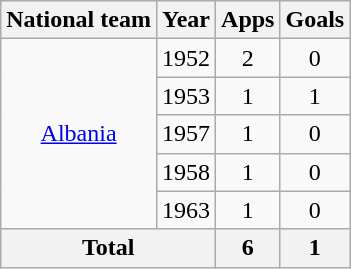<table class=wikitable style="text-align: center;">
<tr>
<th>National team</th>
<th>Year</th>
<th>Apps</th>
<th>Goals</th>
</tr>
<tr>
<td rowspan=5><a href='#'>Albania</a></td>
<td>1952</td>
<td>2</td>
<td>0</td>
</tr>
<tr>
<td>1953</td>
<td>1</td>
<td>1</td>
</tr>
<tr>
<td>1957</td>
<td>1</td>
<td>0</td>
</tr>
<tr>
<td>1958</td>
<td>1</td>
<td>0</td>
</tr>
<tr>
<td>1963</td>
<td>1</td>
<td>0</td>
</tr>
<tr>
<th colspan=2>Total</th>
<th>6</th>
<th>1</th>
</tr>
</table>
